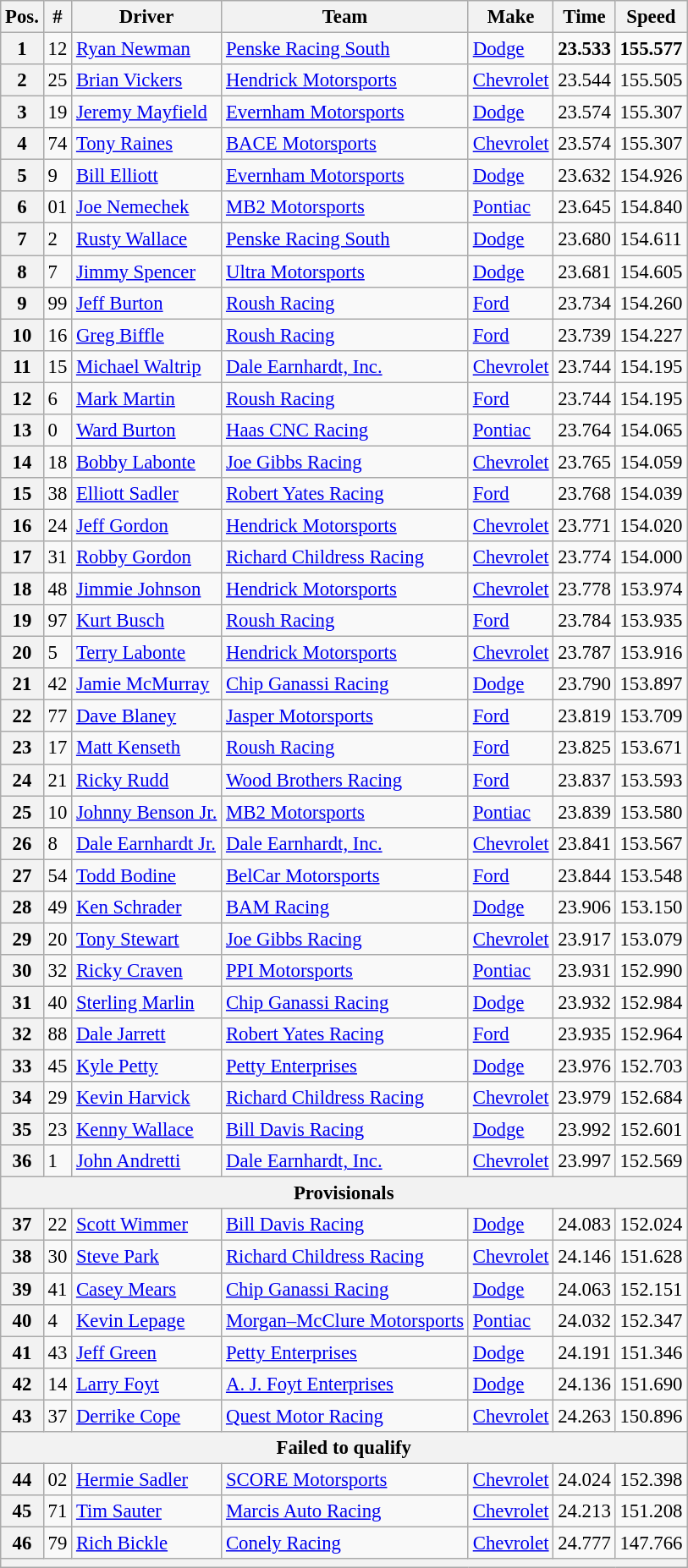<table class="wikitable" style="font-size:95%">
<tr>
<th>Pos.</th>
<th>#</th>
<th>Driver</th>
<th>Team</th>
<th>Make</th>
<th>Time</th>
<th>Speed</th>
</tr>
<tr>
<th>1</th>
<td>12</td>
<td><a href='#'>Ryan Newman</a></td>
<td><a href='#'>Penske Racing South</a></td>
<td><a href='#'>Dodge</a></td>
<td><strong>23.533</strong></td>
<td><strong>155.577</strong></td>
</tr>
<tr>
<th>2</th>
<td>25</td>
<td><a href='#'>Brian Vickers</a></td>
<td><a href='#'>Hendrick Motorsports</a></td>
<td><a href='#'>Chevrolet</a></td>
<td>23.544</td>
<td>155.505</td>
</tr>
<tr>
<th>3</th>
<td>19</td>
<td><a href='#'>Jeremy Mayfield</a></td>
<td><a href='#'>Evernham Motorsports</a></td>
<td><a href='#'>Dodge</a></td>
<td>23.574</td>
<td>155.307</td>
</tr>
<tr>
<th>4</th>
<td>74</td>
<td><a href='#'>Tony Raines</a></td>
<td><a href='#'>BACE Motorsports</a></td>
<td><a href='#'>Chevrolet</a></td>
<td>23.574</td>
<td>155.307</td>
</tr>
<tr>
<th>5</th>
<td>9</td>
<td><a href='#'>Bill Elliott</a></td>
<td><a href='#'>Evernham Motorsports</a></td>
<td><a href='#'>Dodge</a></td>
<td>23.632</td>
<td>154.926</td>
</tr>
<tr>
<th>6</th>
<td>01</td>
<td><a href='#'>Joe Nemechek</a></td>
<td><a href='#'>MB2 Motorsports</a></td>
<td><a href='#'>Pontiac</a></td>
<td>23.645</td>
<td>154.840</td>
</tr>
<tr>
<th>7</th>
<td>2</td>
<td><a href='#'>Rusty Wallace</a></td>
<td><a href='#'>Penske Racing South</a></td>
<td><a href='#'>Dodge</a></td>
<td>23.680</td>
<td>154.611</td>
</tr>
<tr>
<th>8</th>
<td>7</td>
<td><a href='#'>Jimmy Spencer</a></td>
<td><a href='#'>Ultra Motorsports</a></td>
<td><a href='#'>Dodge</a></td>
<td>23.681</td>
<td>154.605</td>
</tr>
<tr>
<th>9</th>
<td>99</td>
<td><a href='#'>Jeff Burton</a></td>
<td><a href='#'>Roush Racing</a></td>
<td><a href='#'>Ford</a></td>
<td>23.734</td>
<td>154.260</td>
</tr>
<tr>
<th>10</th>
<td>16</td>
<td><a href='#'>Greg Biffle</a></td>
<td><a href='#'>Roush Racing</a></td>
<td><a href='#'>Ford</a></td>
<td>23.739</td>
<td>154.227</td>
</tr>
<tr>
<th>11</th>
<td>15</td>
<td><a href='#'>Michael Waltrip</a></td>
<td><a href='#'>Dale Earnhardt, Inc.</a></td>
<td><a href='#'>Chevrolet</a></td>
<td>23.744</td>
<td>154.195</td>
</tr>
<tr>
<th>12</th>
<td>6</td>
<td><a href='#'>Mark Martin</a></td>
<td><a href='#'>Roush Racing</a></td>
<td><a href='#'>Ford</a></td>
<td>23.744</td>
<td>154.195</td>
</tr>
<tr>
<th>13</th>
<td>0</td>
<td><a href='#'>Ward Burton</a></td>
<td><a href='#'>Haas CNC Racing</a></td>
<td><a href='#'>Pontiac</a></td>
<td>23.764</td>
<td>154.065</td>
</tr>
<tr>
<th>14</th>
<td>18</td>
<td><a href='#'>Bobby Labonte</a></td>
<td><a href='#'>Joe Gibbs Racing</a></td>
<td><a href='#'>Chevrolet</a></td>
<td>23.765</td>
<td>154.059</td>
</tr>
<tr>
<th>15</th>
<td>38</td>
<td><a href='#'>Elliott Sadler</a></td>
<td><a href='#'>Robert Yates Racing</a></td>
<td><a href='#'>Ford</a></td>
<td>23.768</td>
<td>154.039</td>
</tr>
<tr>
<th>16</th>
<td>24</td>
<td><a href='#'>Jeff Gordon</a></td>
<td><a href='#'>Hendrick Motorsports</a></td>
<td><a href='#'>Chevrolet</a></td>
<td>23.771</td>
<td>154.020</td>
</tr>
<tr>
<th>17</th>
<td>31</td>
<td><a href='#'>Robby Gordon</a></td>
<td><a href='#'>Richard Childress Racing</a></td>
<td><a href='#'>Chevrolet</a></td>
<td>23.774</td>
<td>154.000</td>
</tr>
<tr>
<th>18</th>
<td>48</td>
<td><a href='#'>Jimmie Johnson</a></td>
<td><a href='#'>Hendrick Motorsports</a></td>
<td><a href='#'>Chevrolet</a></td>
<td>23.778</td>
<td>153.974</td>
</tr>
<tr>
<th>19</th>
<td>97</td>
<td><a href='#'>Kurt Busch</a></td>
<td><a href='#'>Roush Racing</a></td>
<td><a href='#'>Ford</a></td>
<td>23.784</td>
<td>153.935</td>
</tr>
<tr>
<th>20</th>
<td>5</td>
<td><a href='#'>Terry Labonte</a></td>
<td><a href='#'>Hendrick Motorsports</a></td>
<td><a href='#'>Chevrolet</a></td>
<td>23.787</td>
<td>153.916</td>
</tr>
<tr>
<th>21</th>
<td>42</td>
<td><a href='#'>Jamie McMurray</a></td>
<td><a href='#'>Chip Ganassi Racing</a></td>
<td><a href='#'>Dodge</a></td>
<td>23.790</td>
<td>153.897</td>
</tr>
<tr>
<th>22</th>
<td>77</td>
<td><a href='#'>Dave Blaney</a></td>
<td><a href='#'>Jasper Motorsports</a></td>
<td><a href='#'>Ford</a></td>
<td>23.819</td>
<td>153.709</td>
</tr>
<tr>
<th>23</th>
<td>17</td>
<td><a href='#'>Matt Kenseth</a></td>
<td><a href='#'>Roush Racing</a></td>
<td><a href='#'>Ford</a></td>
<td>23.825</td>
<td>153.671</td>
</tr>
<tr>
<th>24</th>
<td>21</td>
<td><a href='#'>Ricky Rudd</a></td>
<td><a href='#'>Wood Brothers Racing</a></td>
<td><a href='#'>Ford</a></td>
<td>23.837</td>
<td>153.593</td>
</tr>
<tr>
<th>25</th>
<td>10</td>
<td><a href='#'>Johnny Benson Jr.</a></td>
<td><a href='#'>MB2 Motorsports</a></td>
<td><a href='#'>Pontiac</a></td>
<td>23.839</td>
<td>153.580</td>
</tr>
<tr>
<th>26</th>
<td>8</td>
<td><a href='#'>Dale Earnhardt Jr.</a></td>
<td><a href='#'>Dale Earnhardt, Inc.</a></td>
<td><a href='#'>Chevrolet</a></td>
<td>23.841</td>
<td>153.567</td>
</tr>
<tr>
<th>27</th>
<td>54</td>
<td><a href='#'>Todd Bodine</a></td>
<td><a href='#'>BelCar Motorsports</a></td>
<td><a href='#'>Ford</a></td>
<td>23.844</td>
<td>153.548</td>
</tr>
<tr>
<th>28</th>
<td>49</td>
<td><a href='#'>Ken Schrader</a></td>
<td><a href='#'>BAM Racing</a></td>
<td><a href='#'>Dodge</a></td>
<td>23.906</td>
<td>153.150</td>
</tr>
<tr>
<th>29</th>
<td>20</td>
<td><a href='#'>Tony Stewart</a></td>
<td><a href='#'>Joe Gibbs Racing</a></td>
<td><a href='#'>Chevrolet</a></td>
<td>23.917</td>
<td>153.079</td>
</tr>
<tr>
<th>30</th>
<td>32</td>
<td><a href='#'>Ricky Craven</a></td>
<td><a href='#'>PPI Motorsports</a></td>
<td><a href='#'>Pontiac</a></td>
<td>23.931</td>
<td>152.990</td>
</tr>
<tr>
<th>31</th>
<td>40</td>
<td><a href='#'>Sterling Marlin</a></td>
<td><a href='#'>Chip Ganassi Racing</a></td>
<td><a href='#'>Dodge</a></td>
<td>23.932</td>
<td>152.984</td>
</tr>
<tr>
<th>32</th>
<td>88</td>
<td><a href='#'>Dale Jarrett</a></td>
<td><a href='#'>Robert Yates Racing</a></td>
<td><a href='#'>Ford</a></td>
<td>23.935</td>
<td>152.964</td>
</tr>
<tr>
<th>33</th>
<td>45</td>
<td><a href='#'>Kyle Petty</a></td>
<td><a href='#'>Petty Enterprises</a></td>
<td><a href='#'>Dodge</a></td>
<td>23.976</td>
<td>152.703</td>
</tr>
<tr>
<th>34</th>
<td>29</td>
<td><a href='#'>Kevin Harvick</a></td>
<td><a href='#'>Richard Childress Racing</a></td>
<td><a href='#'>Chevrolet</a></td>
<td>23.979</td>
<td>152.684</td>
</tr>
<tr>
<th>35</th>
<td>23</td>
<td><a href='#'>Kenny Wallace</a></td>
<td><a href='#'>Bill Davis Racing</a></td>
<td><a href='#'>Dodge</a></td>
<td>23.992</td>
<td>152.601</td>
</tr>
<tr>
<th>36</th>
<td>1</td>
<td><a href='#'>John Andretti</a></td>
<td><a href='#'>Dale Earnhardt, Inc.</a></td>
<td><a href='#'>Chevrolet</a></td>
<td>23.997</td>
<td>152.569</td>
</tr>
<tr>
<th colspan="7">Provisionals</th>
</tr>
<tr>
<th>37</th>
<td>22</td>
<td><a href='#'>Scott Wimmer</a></td>
<td><a href='#'>Bill Davis Racing</a></td>
<td><a href='#'>Dodge</a></td>
<td>24.083</td>
<td>152.024</td>
</tr>
<tr>
<th>38</th>
<td>30</td>
<td><a href='#'>Steve Park</a></td>
<td><a href='#'>Richard Childress Racing</a></td>
<td><a href='#'>Chevrolet</a></td>
<td>24.146</td>
<td>151.628</td>
</tr>
<tr>
<th>39</th>
<td>41</td>
<td><a href='#'>Casey Mears</a></td>
<td><a href='#'>Chip Ganassi Racing</a></td>
<td><a href='#'>Dodge</a></td>
<td>24.063</td>
<td>152.151</td>
</tr>
<tr>
<th>40</th>
<td>4</td>
<td><a href='#'>Kevin Lepage</a></td>
<td><a href='#'>Morgan–McClure Motorsports</a></td>
<td><a href='#'>Pontiac</a></td>
<td>24.032</td>
<td>152.347</td>
</tr>
<tr>
<th>41</th>
<td>43</td>
<td><a href='#'>Jeff Green</a></td>
<td><a href='#'>Petty Enterprises</a></td>
<td><a href='#'>Dodge</a></td>
<td>24.191</td>
<td>151.346</td>
</tr>
<tr>
<th>42</th>
<td>14</td>
<td><a href='#'>Larry Foyt</a></td>
<td><a href='#'>A. J. Foyt Enterprises</a></td>
<td><a href='#'>Dodge</a></td>
<td>24.136</td>
<td>151.690</td>
</tr>
<tr>
<th>43</th>
<td>37</td>
<td><a href='#'>Derrike Cope</a></td>
<td><a href='#'>Quest Motor Racing</a></td>
<td><a href='#'>Chevrolet</a></td>
<td>24.263</td>
<td>150.896</td>
</tr>
<tr>
<th colspan="7">Failed to qualify</th>
</tr>
<tr>
<th>44</th>
<td>02</td>
<td><a href='#'>Hermie Sadler</a></td>
<td><a href='#'>SCORE Motorsports</a></td>
<td><a href='#'>Chevrolet</a></td>
<td>24.024</td>
<td>152.398</td>
</tr>
<tr>
<th>45</th>
<td>71</td>
<td><a href='#'>Tim Sauter</a></td>
<td><a href='#'>Marcis Auto Racing</a></td>
<td><a href='#'>Chevrolet</a></td>
<td>24.213</td>
<td>151.208</td>
</tr>
<tr>
<th>46</th>
<td>79</td>
<td><a href='#'>Rich Bickle</a></td>
<td><a href='#'>Conely Racing</a></td>
<td><a href='#'>Chevrolet</a></td>
<td>24.777</td>
<td>147.766</td>
</tr>
<tr>
<th colspan="7"></th>
</tr>
</table>
